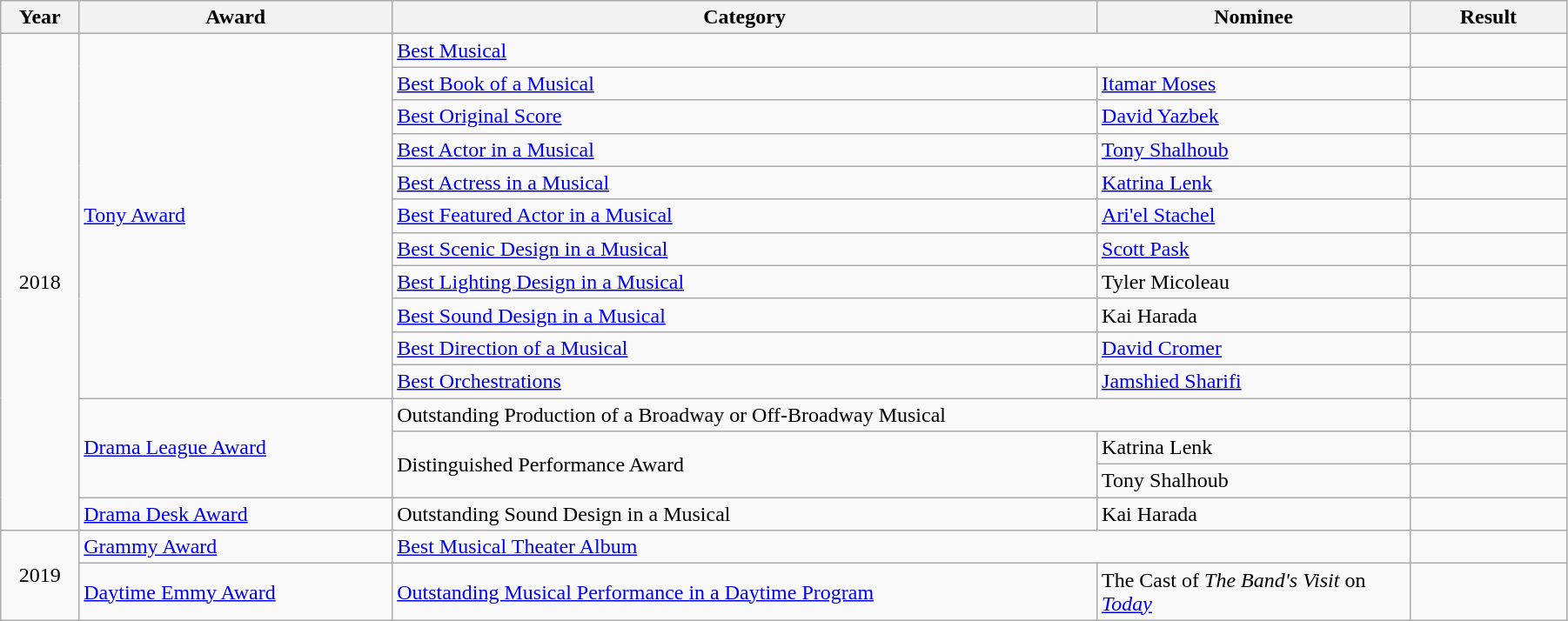<table class="wikitable" style="width:95%;">
<tr>
<th style="width:5%;">Year</th>
<th style="width:20%;">Award</th>
<th style="width:45%;">Category</th>
<th style="width:20%;">Nominee</th>
<th style="width:10%;">Result</th>
</tr>
<tr>
<td rowspan="15" style="text-align:center;">2018</td>
<td rowspan="11"><a href='#'>Tony Award</a></td>
<td colspan="2"><a href='#'>Best Musical</a></td>
<td></td>
</tr>
<tr>
<td><a href='#'>Best Book of a Musical</a></td>
<td><a href='#'>Itamar Moses</a></td>
<td></td>
</tr>
<tr>
<td><a href='#'>Best Original Score</a></td>
<td><a href='#'>David Yazbek</a></td>
<td></td>
</tr>
<tr>
<td><a href='#'>Best Actor in a Musical</a></td>
<td><a href='#'>Tony Shalhoub</a></td>
<td></td>
</tr>
<tr>
<td><a href='#'>Best Actress in a Musical</a></td>
<td><a href='#'>Katrina Lenk</a></td>
<td></td>
</tr>
<tr>
<td><a href='#'>Best Featured Actor in a Musical</a></td>
<td><a href='#'>Ari'el Stachel</a></td>
<td></td>
</tr>
<tr>
<td><a href='#'>Best Scenic Design in a Musical</a></td>
<td><a href='#'>Scott Pask</a></td>
<td></td>
</tr>
<tr>
<td><a href='#'>Best Lighting Design in a Musical</a></td>
<td>Tyler Micoleau</td>
<td></td>
</tr>
<tr>
<td><a href='#'>Best Sound Design in a Musical</a></td>
<td>Kai Harada</td>
<td></td>
</tr>
<tr>
<td><a href='#'>Best Direction of a Musical</a></td>
<td><a href='#'>David Cromer</a></td>
<td></td>
</tr>
<tr>
<td><a href='#'>Best Orchestrations</a></td>
<td><a href='#'>Jamshied Sharifi</a></td>
<td></td>
</tr>
<tr>
<td rowspan="3"><a href='#'>Drama League Award</a></td>
<td colspan="2">Outstanding Production of a Broadway or Off-Broadway Musical</td>
<td></td>
</tr>
<tr>
<td rowspan="2">Distinguished Performance Award</td>
<td>Katrina Lenk</td>
<td></td>
</tr>
<tr>
<td>Tony Shalhoub</td>
<td></td>
</tr>
<tr>
<td><a href='#'>Drama Desk Award</a></td>
<td>Outstanding Sound Design in a Musical</td>
<td>Kai Harada</td>
<td></td>
</tr>
<tr>
<td rowspan="2" style="text-align:center;">2019</td>
<td><a href='#'>Grammy Award</a></td>
<td colspan="2"><a href='#'>Best Musical Theater Album</a></td>
<td></td>
</tr>
<tr>
<td><a href='#'>Daytime Emmy Award</a></td>
<td><a href='#'>Outstanding Musical Performance in a Daytime Program</a></td>
<td>The Cast of <em>The Band's Visit</em> on <em><a href='#'>Today</a></em></td>
<td></td>
</tr>
</table>
